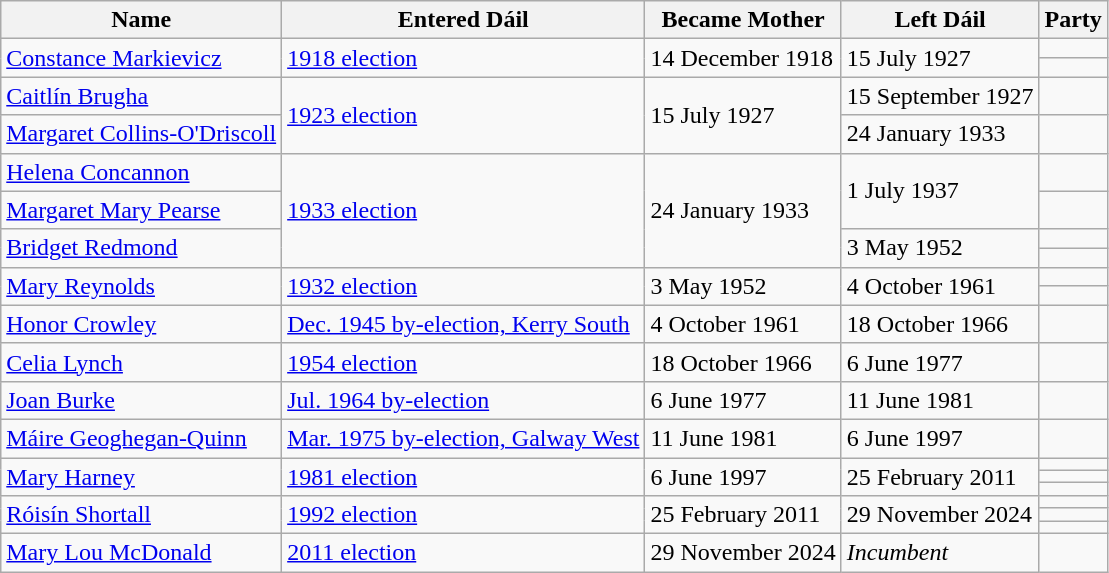<table class="wikitable">
<tr>
<th>Name</th>
<th>Entered Dáil</th>
<th>Became Mother</th>
<th>Left Dáil</th>
<th colspan=2>Party</th>
</tr>
<tr>
<td rowspan=2><a href='#'>Constance Markievicz</a></td>
<td rowspan=2><a href='#'>1918 election</a></td>
<td rowspan=2>14 December 1918</td>
<td rowspan=2>15 July 1927</td>
<td></td>
</tr>
<tr>
<td></td>
</tr>
<tr>
<td><a href='#'>Caitlín Brugha</a></td>
<td rowspan=2><a href='#'>1923 election</a></td>
<td rowspan=2>15 July 1927</td>
<td>15 September 1927</td>
<td></td>
</tr>
<tr>
<td><a href='#'>Margaret Collins-O'Driscoll</a></td>
<td>24 January 1933</td>
<td></td>
</tr>
<tr>
<td><a href='#'>Helena Concannon</a></td>
<td rowspan=4><a href='#'>1933 election</a></td>
<td rowspan=4>24 January 1933</td>
<td rowspan=2>1 July 1937</td>
<td></td>
</tr>
<tr>
<td><a href='#'>Margaret Mary Pearse</a></td>
<td></td>
</tr>
<tr>
<td rowspan=2><a href='#'>Bridget Redmond</a></td>
<td rowspan=2>3 May 1952</td>
<td></td>
</tr>
<tr>
<td></td>
</tr>
<tr>
<td rowspan=2><a href='#'>Mary Reynolds</a></td>
<td rowspan=2><a href='#'>1932 election</a></td>
<td rowspan=2>3 May 1952</td>
<td rowspan=2>4 October 1961</td>
<td></td>
</tr>
<tr>
<td></td>
</tr>
<tr>
<td><a href='#'>Honor Crowley</a></td>
<td><a href='#'>Dec. 1945 by-election, Kerry South</a></td>
<td>4 October 1961</td>
<td>18 October 1966</td>
<td></td>
</tr>
<tr>
<td><a href='#'>Celia Lynch</a></td>
<td><a href='#'>1954 election</a></td>
<td>18 October 1966</td>
<td>6 June 1977</td>
<td></td>
</tr>
<tr>
<td><a href='#'>Joan Burke</a></td>
<td><a href='#'>Jul. 1964 by-election</a></td>
<td>6 June 1977</td>
<td>11 June 1981</td>
<td></td>
</tr>
<tr>
<td><a href='#'>Máire Geoghegan-Quinn</a></td>
<td><a href='#'>Mar. 1975 by-election, Galway West</a></td>
<td>11 June 1981</td>
<td>6 June 1997</td>
<td></td>
</tr>
<tr>
<td rowspan=3><a href='#'>Mary Harney</a></td>
<td rowspan=3><a href='#'>1981 election</a></td>
<td rowspan=3>6 June 1997</td>
<td rowspan=3>25 February 2011</td>
<td></td>
</tr>
<tr>
<td></td>
</tr>
<tr>
<td></td>
</tr>
<tr>
<td rowspan=3><a href='#'>Róisín Shortall</a></td>
<td rowspan=3><a href='#'>1992 election</a></td>
<td rowspan=3>25 February 2011</td>
<td rowspan=3>29 November 2024</td>
<td></td>
</tr>
<tr>
<td></td>
</tr>
<tr>
<td></td>
</tr>
<tr>
<td><a href='#'>Mary Lou McDonald</a></td>
<td><a href='#'>2011 election</a></td>
<td>29 November 2024</td>
<td><em>Incumbent</em></td>
<td></td>
</tr>
</table>
